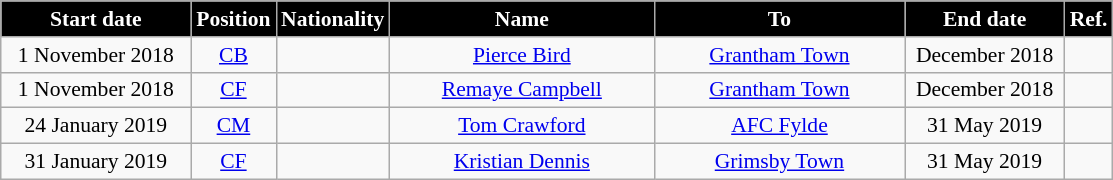<table class="wikitable"  style="text-align:center; font-size:90%; ">
<tr>
<th style="background:#000000; color:#FFFFFF; width:120px;">Start date</th>
<th style="background:#000000; color:#FFFFFF; width:50px;">Position</th>
<th style="background:#000000; color:#FFFFFF; width:50px;">Nationality</th>
<th style="background:#000000; color:#FFFFFF; width:170px;">Name</th>
<th style="background:#000000; color:#FFFFFF; width:160px;">To</th>
<th style="background:#000000; color:#FFFFFF; width:100px;">End date</th>
<th style="background:#000000; color:#FFFFFF; width:25px;">Ref.</th>
</tr>
<tr>
<td>1 November 2018</td>
<td><a href='#'>CB</a></td>
<td></td>
<td><a href='#'>Pierce Bird</a></td>
<td><a href='#'>Grantham Town</a></td>
<td>December 2018</td>
<td></td>
</tr>
<tr>
<td>1 November 2018</td>
<td><a href='#'>CF</a></td>
<td></td>
<td><a href='#'>Remaye Campbell</a></td>
<td><a href='#'>Grantham Town</a></td>
<td>December 2018</td>
<td></td>
</tr>
<tr>
<td>24 January 2019</td>
<td><a href='#'>CM</a></td>
<td></td>
<td><a href='#'>Tom Crawford</a></td>
<td><a href='#'>AFC Fylde</a></td>
<td>31 May 2019</td>
<td></td>
</tr>
<tr>
<td>31 January 2019</td>
<td><a href='#'>CF</a></td>
<td></td>
<td><a href='#'>Kristian Dennis</a></td>
<td><a href='#'>Grimsby Town</a></td>
<td>31 May 2019</td>
<td></td>
</tr>
</table>
